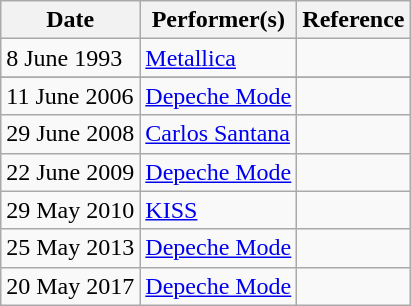<table class="wikitable sortable">
<tr>
<th>Date</th>
<th>Performer(s)</th>
<th>Reference</th>
</tr>
<tr>
<td style="text-align: left;">8 June 1993</td>
<td style="text-align: left;"><a href='#'>Metallica</a></td>
<td style="text-align: left;"></td>
</tr>
<tr>
</tr>
<tr>
<td style="text-align: left;">11 June 2006</td>
<td style="text-align: left;"><a href='#'>Depeche Mode</a></td>
<td style="text-align: left;"></td>
</tr>
<tr>
<td style="text-align: left;">29 June 2008</td>
<td style="text-align: left;"><a href='#'>Carlos Santana</a></td>
<td style="text-align: left;"></td>
</tr>
<tr>
<td style="text-align: left;">22 June 2009</td>
<td style="text-align: left;"><a href='#'>Depeche Mode</a></td>
<td style="text-align: left;"></td>
</tr>
<tr>
<td style="text-align: left;">29 May 2010</td>
<td style="text-align: left;"><a href='#'>KISS</a></td>
<td style="text-align: left;"></td>
</tr>
<tr>
<td style="text-align: left;">25 May 2013</td>
<td style="text-align: left;"><a href='#'>Depeche Mode</a></td>
<td style="text-align: left;"></td>
</tr>
<tr>
<td style="text-align: left;">20 May 2017</td>
<td style="text-align: left;"><a href='#'>Depeche Mode</a></td>
<td style="text-align: left;"></td>
</tr>
</table>
